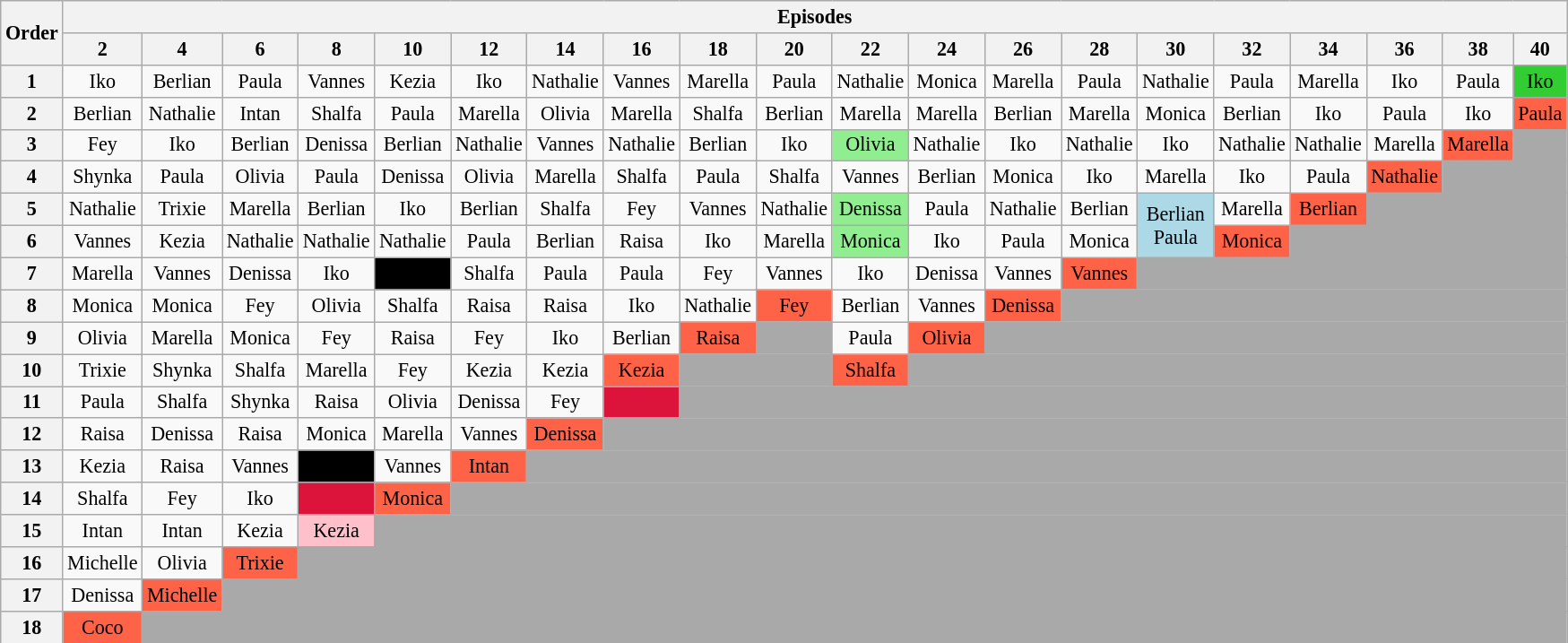<table class="wikitable" style="text-align:center; font-size:92%">
<tr>
<th rowspan="2">Order</th>
<th colspan="20">Episodes</th>
</tr>
<tr>
<th>2</th>
<th>4</th>
<th>6</th>
<th>8</th>
<th>10</th>
<th>12</th>
<th>14</th>
<th>16</th>
<th>18</th>
<th>20</th>
<th>22</th>
<th>24</th>
<th>26</th>
<th>28</th>
<th>30</th>
<th>32</th>
<th>34</th>
<th>36</th>
<th>38</th>
<th>40</th>
</tr>
<tr>
<th>1</th>
<td>Iko</td>
<td>Berlian</td>
<td>Paula</td>
<td>Vannes</td>
<td>Kezia</td>
<td>Iko</td>
<td>Nathalie</td>
<td>Vannes</td>
<td>Marella</td>
<td>Paula</td>
<td>Nathalie</td>
<td>Monica</td>
<td>Marella</td>
<td>Paula</td>
<td>Nathalie</td>
<td>Paula</td>
<td>Marella</td>
<td>Iko</td>
<td>Paula</td>
<td bgcolor="limegreen">Iko</td>
</tr>
<tr>
<th>2</th>
<td>Berlian</td>
<td>Nathalie</td>
<td>Intan</td>
<td>Shalfa</td>
<td>Paula</td>
<td>Marella</td>
<td>Olivia</td>
<td>Marella</td>
<td>Shalfa</td>
<td>Berlian</td>
<td>Marella</td>
<td>Marella</td>
<td>Berlian</td>
<td>Marella</td>
<td>Monica</td>
<td>Berlian</td>
<td>Iko</td>
<td>Paula</td>
<td>Iko</td>
<td bgcolor="tomato">Paula</td>
</tr>
<tr>
<th>3</th>
<td>Fey</td>
<td>Iko</td>
<td>Berlian</td>
<td>Denissa</td>
<td>Berlian</td>
<td>Nathalie</td>
<td>Vannes</td>
<td>Nathalie</td>
<td>Berlian</td>
<td>Iko</td>
<td bgcolor="lightgreen">Olivia</td>
<td>Nathalie</td>
<td>Iko</td>
<td>Nathalie</td>
<td>Iko</td>
<td>Nathalie</td>
<td>Nathalie</td>
<td>Marella</td>
<td bgcolor="tomato">Marella</td>
<td colspan="18" bgcolor="darkgrey"></td>
</tr>
<tr>
<th>4</th>
<td>Shynka</td>
<td>Paula</td>
<td>Olivia</td>
<td>Paula</td>
<td>Denissa</td>
<td>Olivia</td>
<td>Marella</td>
<td>Shalfa</td>
<td>Paula</td>
<td>Shalfa</td>
<td>Vannes</td>
<td>Berlian</td>
<td>Monica</td>
<td>Iko</td>
<td>Marella</td>
<td>Iko</td>
<td>Paula</td>
<td bgcolor="tomato">Nathalie</td>
<td colspan="18" bgcolor="darkgrey"></td>
</tr>
<tr>
<th>5</th>
<td>Nathalie</td>
<td>Trixie</td>
<td>Marella</td>
<td>Berlian</td>
<td>Iko</td>
<td>Berlian</td>
<td>Shalfa</td>
<td>Fey</td>
<td>Vannes</td>
<td>Nathalie</td>
<td bgcolor="lightgreen">Denissa</td>
<td>Paula</td>
<td>Nathalie</td>
<td>Berlian</td>
<td rowspan="2" bgcolor="lightblue">Berlian<br>Paula</td>
<td>Marella</td>
<td bgcolor="tomato">Berlian</td>
<td colspan="18" bgcolor="darkgrey"></td>
</tr>
<tr>
<th>6</th>
<td>Vannes</td>
<td>Kezia</td>
<td>Nathalie</td>
<td>Nathalie</td>
<td>Nathalie</td>
<td>Paula</td>
<td>Berlian</td>
<td>Raisa</td>
<td>Iko</td>
<td>Marella</td>
<td bgcolor="lightgreen">Monica</td>
<td>Iko</td>
<td>Paula</td>
<td>Monica</td>
<td bgcolor="tomato">Monica</td>
<td colspan="18" bgcolor="darkgrey"></td>
</tr>
<tr>
<th>7</th>
<td>Marella</td>
<td>Vannes</td>
<td>Denissa</td>
<td>Iko</td>
<td bgcolor="black"></td>
<td>Shalfa</td>
<td>Paula</td>
<td>Paula</td>
<td>Fey</td>
<td>Vannes</td>
<td>Iko</td>
<td>Denissa</td>
<td>Vannes</td>
<td bgcolor="tomato">Vannes</td>
<td colspan="18" bgcolor="darkgrey"></td>
</tr>
<tr>
<th>8</th>
<td>Monica</td>
<td>Monica</td>
<td>Fey</td>
<td>Olivia</td>
<td>Shalfa</td>
<td>Raisa</td>
<td>Raisa</td>
<td>Iko</td>
<td>Nathalie</td>
<td bgcolor="tomato">Fey</td>
<td>Berlian</td>
<td>Vannes</td>
<td bgcolor="tomato">Denissa</td>
<td colspan="18" bgcolor="darkgrey"></td>
</tr>
<tr>
<th>9</th>
<td>Olivia</td>
<td>Marella</td>
<td>Monica</td>
<td>Fey</td>
<td>Raisa</td>
<td>Fey</td>
<td>Iko</td>
<td>Berlian</td>
<td bgcolor="tomato">Raisa</td>
<td bgcolor="darkgrey"></td>
<td>Paula</td>
<td bgcolor="tomato">Olivia</td>
<td colspan="18" bgcolor="darkgrey"></td>
</tr>
<tr>
<th>10</th>
<td>Trixie</td>
<td>Shynka</td>
<td>Shalfa</td>
<td>Marella</td>
<td>Fey</td>
<td>Kezia</td>
<td>Kezia</td>
<td bgcolor="tomato">Kezia</td>
<td colspan="2" bgcolor="darkgrey"></td>
<td bgcolor="tomato">Shalfa</td>
<td colspan="18" bgcolor="darkgrey"></td>
</tr>
<tr>
<th>11</th>
<td>Paula</td>
<td>Shalfa</td>
<td>Shynka</td>
<td>Raisa</td>
<td>Olivia</td>
<td>Denissa</td>
<td>Fey</td>
<td bgcolor="crimson"></td>
<td colspan="18" bgcolor="darkgrey"></td>
</tr>
<tr>
<th>12</th>
<td>Raisa</td>
<td>Denissa</td>
<td>Raisa</td>
<td>Monica</td>
<td>Marella</td>
<td>Vannes</td>
<td bgcolor="tomato">Denissa</td>
<td colspan="18" bgcolor="darkgrey"></td>
</tr>
<tr>
<th>13</th>
<td>Kezia</td>
<td>Raisa</td>
<td>Vannes</td>
<td bgcolor="black"></td>
<td>Vannes</td>
<td bgcolor="tomato">Intan</td>
<td colspan="18" bgcolor="darkgrey"></td>
</tr>
<tr>
<th>14</th>
<td>Shalfa</td>
<td>Fey</td>
<td>Iko</td>
<td bgcolor="crimson"></td>
<td bgcolor="tomato">Monica</td>
<td colspan="18" bgcolor="darkgrey"></td>
</tr>
<tr>
<th>15</th>
<td>Intan</td>
<td>Intan</td>
<td>Kezia</td>
<td bgcolor="pink">Kezia</td>
<td colspan="18" bgcolor="darkgrey"></td>
</tr>
<tr>
<th>16</th>
<td>Michelle</td>
<td>Olivia</td>
<td bgcolor="tomato">Trixie</td>
<td colspan="18" bgcolor="darkgrey"></td>
</tr>
<tr>
<th>17</th>
<td>Denissa</td>
<td bgcolor="tomato">Michelle</td>
<td colspan="18" bgcolor="darkgrey"></td>
</tr>
<tr>
<th>18</th>
<td bgcolor="tomato">Coco</td>
<td colspan="19" bgcolor="darkgrey"></td>
</tr>
</table>
